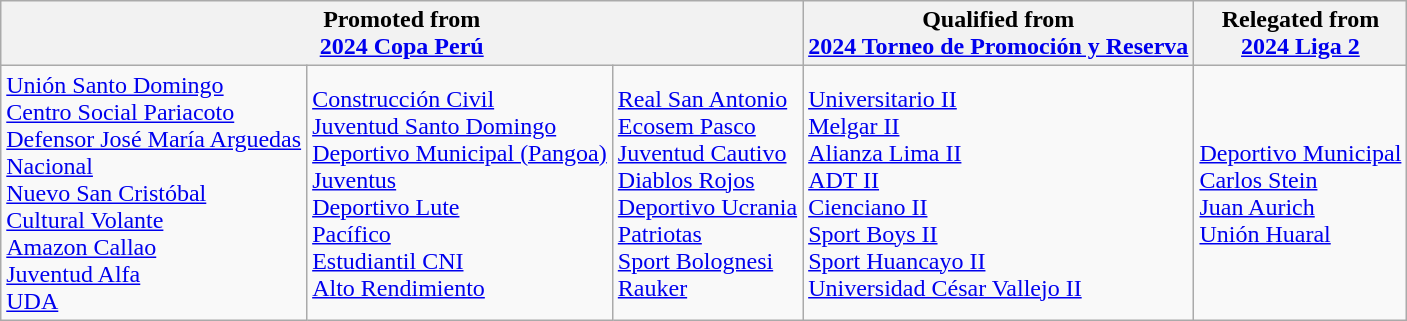<table class="wikitable">
<tr>
<th colspan="3">Promoted from<br><a href='#'>2024 Copa Perú</a></th>
<th>Qualified from<br><a href='#'>2024 Torneo de Promoción y Reserva</a></th>
<th>Relegated from<br><a href='#'>2024 Liga 2</a></th>
</tr>
<tr>
<td> <a href='#'>Unión Santo Domingo</a> <br> <a href='#'>Centro Social Pariacoto</a> <br> <a href='#'>Defensor José María Arguedas</a> <br> <a href='#'>Nacional</a> <br> <a href='#'>Nuevo San Cristóbal</a> <br> <a href='#'>Cultural Volante</a> <br> <a href='#'>Amazon Callao</a> <br> <a href='#'>Juventud Alfa</a> <br> <a href='#'>UDA</a> </td>
<td> <a href='#'>Construcción Civil</a> <br> <a href='#'>Juventud Santo Domingo</a> <br> <a href='#'>Deportivo Municipal (Pangoa)</a> <br> <a href='#'>Juventus</a> <br> <a href='#'>Deportivo Lute</a> <br> <a href='#'>Pacífico</a> <br> <a href='#'>Estudiantil CNI</a> <br> <a href='#'>Alto Rendimiento</a> </td>
<td> <a href='#'>Real San Antonio</a> <br>  <a href='#'>Ecosem Pasco</a> <br> <a href='#'>Juventud Cautivo</a> <br> <a href='#'>Diablos Rojos</a> <br> <a href='#'>Deportivo Ucrania</a> <br> <a href='#'>Patriotas</a> <br> <a href='#'>Sport Bolognesi</a> <br> <a href='#'>Rauker</a> </td>
<td> <a href='#'>Universitario II</a> <br> <a href='#'>Melgar II</a> <br> <a href='#'>Alianza Lima II</a> <br> <a href='#'>ADT II</a> <br> <a href='#'>Cienciano II</a> <br> <a href='#'>Sport Boys II</a> <br> <a href='#'>Sport Huancayo II</a> <br> <a href='#'>Universidad César Vallejo II</a> </td>
<td> <a href='#'>Deportivo Municipal</a> <br> <a href='#'>Carlos Stein</a> <br> <a href='#'>Juan Aurich</a> <br> <a href='#'>Unión Huaral</a> </td>
</tr>
</table>
